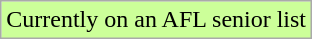<table class="wikitable">
<tr bgcolor="#CCFF99">
<td>Currently on an AFL senior list</td>
</tr>
</table>
